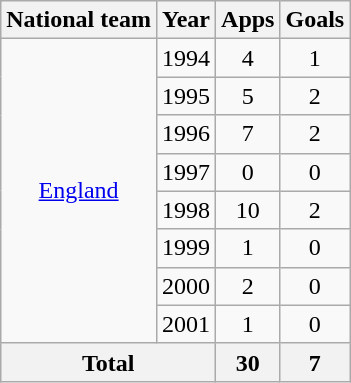<table class="wikitable" style="text-align:center">
<tr>
<th>National team</th>
<th>Year</th>
<th>Apps</th>
<th>Goals</th>
</tr>
<tr>
<td rowspan="8"><a href='#'>England</a></td>
<td>1994</td>
<td>4</td>
<td>1</td>
</tr>
<tr>
<td>1995</td>
<td>5</td>
<td>2</td>
</tr>
<tr>
<td>1996</td>
<td>7</td>
<td>2</td>
</tr>
<tr>
<td>1997</td>
<td>0</td>
<td>0</td>
</tr>
<tr>
<td>1998</td>
<td>10</td>
<td>2</td>
</tr>
<tr>
<td>1999</td>
<td>1</td>
<td>0</td>
</tr>
<tr>
<td>2000</td>
<td>2</td>
<td>0</td>
</tr>
<tr>
<td>2001</td>
<td>1</td>
<td>0</td>
</tr>
<tr>
<th colspan="2">Total</th>
<th>30</th>
<th>7</th>
</tr>
</table>
